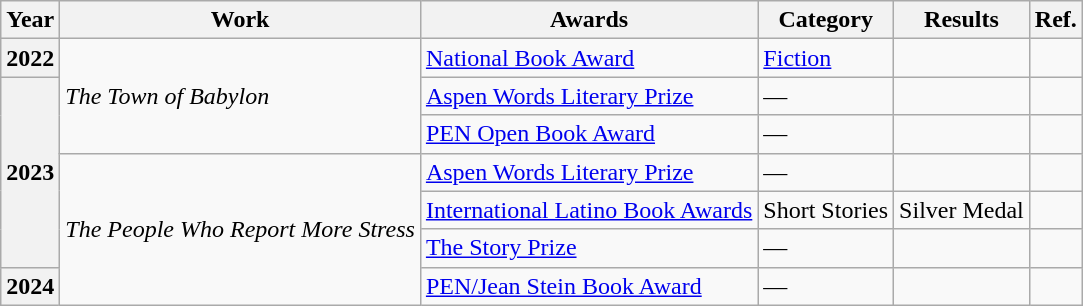<table class="wikitable sortable">
<tr>
<th>Year</th>
<th>Work</th>
<th>Awards</th>
<th>Category</th>
<th>Results</th>
<th>Ref.</th>
</tr>
<tr>
<th>2022</th>
<td rowspan="3"><em>The Town of Babylon</em></td>
<td><a href='#'>National Book Award</a></td>
<td><a href='#'>Fiction</a></td>
<td></td>
<td></td>
</tr>
<tr>
<th rowspan="5">2023</th>
<td><a href='#'>Aspen Words Literary Prize</a></td>
<td>—</td>
<td></td>
<td></td>
</tr>
<tr>
<td><a href='#'>PEN Open Book Award</a></td>
<td>—</td>
<td></td>
<td></td>
</tr>
<tr>
<td rowspan="4"><em>The People Who Report More Stress</em></td>
<td><a href='#'>Aspen Words Literary Prize</a></td>
<td>—</td>
<td></td>
<td></td>
</tr>
<tr>
<td><a href='#'>International Latino Book Awards</a></td>
<td>Short Stories</td>
<td>Silver Medal</td>
<td></td>
</tr>
<tr>
<td><a href='#'>The Story Prize</a></td>
<td>—</td>
<td></td>
<td></td>
</tr>
<tr>
<th>2024</th>
<td><a href='#'>PEN/Jean Stein Book Award</a></td>
<td>—</td>
<td></td>
<td></td>
</tr>
</table>
